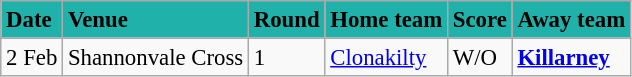<table class="wikitable" style=" float:left; margin:0.5em auto; font-size:95%">
<tr bgcolor="#20B2AA">
<td><strong>Date</strong></td>
<td><strong>Venue</strong></td>
<td><strong>Round</strong></td>
<td><strong>Home team</strong></td>
<td><strong>Score</strong></td>
<td><strong>Away team</strong></td>
</tr>
<tr>
<td>2 Feb</td>
<td>Shannonvale Cross</td>
<td>1</td>
<td><a href='#'>Clonakilty</a></td>
<td>W/O</td>
<td><strong><a href='#'>Killarney</a></strong></td>
</tr>
</table>
